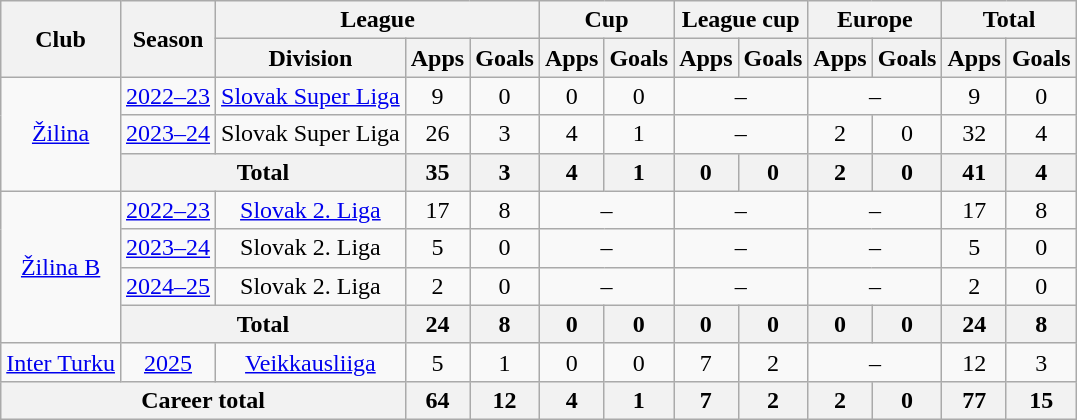<table class="wikitable" style="text-align:center">
<tr>
<th rowspan="2">Club</th>
<th rowspan="2">Season</th>
<th colspan="3">League</th>
<th colspan="2">Cup</th>
<th colspan="2">League cup</th>
<th colspan="2">Europe</th>
<th colspan="2">Total</th>
</tr>
<tr>
<th>Division</th>
<th>Apps</th>
<th>Goals</th>
<th>Apps</th>
<th>Goals</th>
<th>Apps</th>
<th>Goals</th>
<th>Apps</th>
<th>Goals</th>
<th>Apps</th>
<th>Goals</th>
</tr>
<tr>
<td rowspan=3><a href='#'>Žilina</a></td>
<td><a href='#'>2022–23</a></td>
<td><a href='#'>Slovak Super Liga</a></td>
<td>9</td>
<td>0</td>
<td>0</td>
<td>0</td>
<td colspan=2>–</td>
<td colspan=2>–</td>
<td>9</td>
<td>0</td>
</tr>
<tr>
<td><a href='#'>2023–24</a></td>
<td>Slovak Super Liga</td>
<td>26</td>
<td>3</td>
<td>4</td>
<td>1</td>
<td colspan=2>–</td>
<td>2</td>
<td>0</td>
<td>32</td>
<td>4</td>
</tr>
<tr>
<th colspan=2>Total</th>
<th>35</th>
<th>3</th>
<th>4</th>
<th>1</th>
<th>0</th>
<th>0</th>
<th>2</th>
<th>0</th>
<th>41</th>
<th>4</th>
</tr>
<tr>
<td rowspan=4><a href='#'>Žilina B</a></td>
<td><a href='#'>2022–23</a></td>
<td><a href='#'>Slovak 2. Liga</a></td>
<td>17</td>
<td>8</td>
<td colspan=2>–</td>
<td colspan=2>–</td>
<td colspan=2>–</td>
<td>17</td>
<td>8</td>
</tr>
<tr>
<td><a href='#'>2023–24</a></td>
<td>Slovak 2. Liga</td>
<td>5</td>
<td>0</td>
<td colspan=2>–</td>
<td colspan=2>–</td>
<td colspan=2>–</td>
<td>5</td>
<td>0</td>
</tr>
<tr>
<td><a href='#'>2024–25</a></td>
<td>Slovak 2. Liga</td>
<td>2</td>
<td>0</td>
<td colspan=2>–</td>
<td colspan=2>–</td>
<td colspan=2>–</td>
<td>2</td>
<td>0</td>
</tr>
<tr>
<th colspan=2>Total</th>
<th>24</th>
<th>8</th>
<th>0</th>
<th>0</th>
<th>0</th>
<th>0</th>
<th>0</th>
<th>0</th>
<th>24</th>
<th>8</th>
</tr>
<tr>
<td><a href='#'>Inter Turku</a></td>
<td><a href='#'>2025</a></td>
<td><a href='#'>Veikkausliiga</a></td>
<td>5</td>
<td>1</td>
<td>0</td>
<td>0</td>
<td>7</td>
<td>2</td>
<td colspan=2>–</td>
<td>12</td>
<td>3</td>
</tr>
<tr>
<th colspan="3">Career total</th>
<th>64</th>
<th>12</th>
<th>4</th>
<th>1</th>
<th>7</th>
<th>2</th>
<th>2</th>
<th>0</th>
<th>77</th>
<th>15</th>
</tr>
</table>
